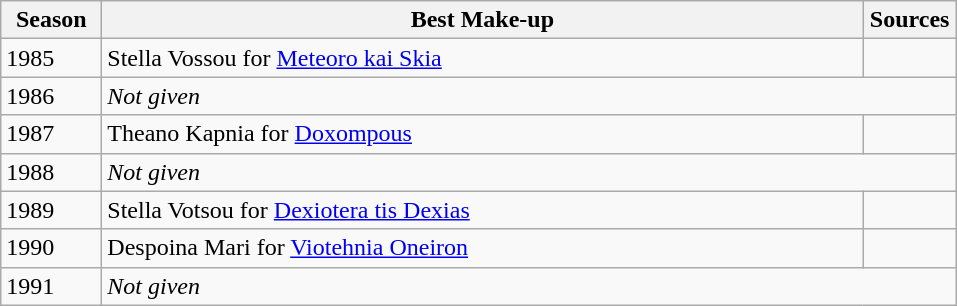<table class="wikitable" style="margin-right: 0;">
<tr text-align:center;">
<th style="width:60px;">Season</th>
<th style="width:500px;">Best Make-up</th>
<th style="width:55px;">Sources</th>
</tr>
<tr>
<td>1985</td>
<td>Stella Vossou for <a href='#'>Meteoro kai Skia</a></td>
<td></td>
</tr>
<tr>
<td>1986</td>
<td colspan="2"><em>Not given</em></td>
</tr>
<tr>
<td>1987</td>
<td>Theano Kapnia for <a href='#'>Doxompous</a></td>
<td></td>
</tr>
<tr>
<td>1988</td>
<td colspan="2"><em>Not given</em></td>
</tr>
<tr>
<td>1989</td>
<td>Stella Votsou for <a href='#'>Dexiotera tis Dexias</a></td>
<td></td>
</tr>
<tr>
<td>1990</td>
<td>Despoina Mari for <a href='#'>Viotehnia Oneiron</a></td>
<td></td>
</tr>
<tr>
<td>1991</td>
<td colspan="2"><em>Not given</em></td>
</tr>
</table>
